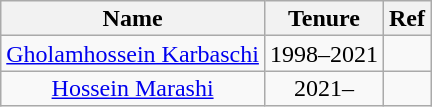<table class="wikitable" style="text-align:center; font-size:100%; line-height:16px;">
<tr>
<th>Name</th>
<th>Tenure</th>
<th>Ref</th>
</tr>
<tr>
<td><a href='#'>Gholamhossein Karbaschi</a></td>
<td>1998–2021</td>
<td></td>
</tr>
<tr>
<td><a href='#'>Hossein Marashi</a></td>
<td>2021–</td>
<td></td>
</tr>
</table>
